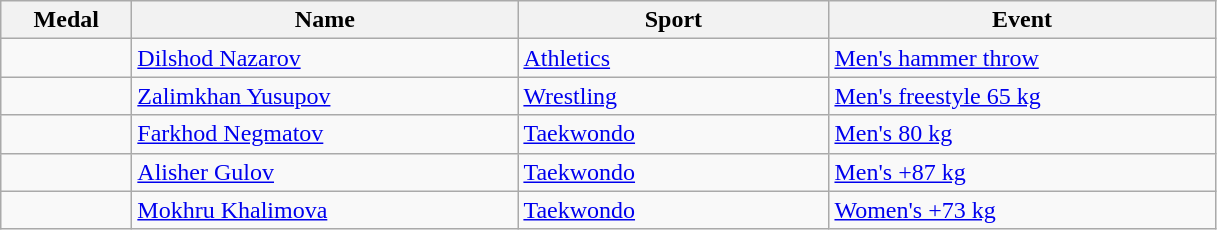<table class="wikitable sortable" style="font-size:100%">
<tr>
<th width="80">Medal</th>
<th width="250">Name</th>
<th width="200">Sport</th>
<th width="250">Event</th>
</tr>
<tr>
<td></td>
<td><a href='#'>Dilshod Nazarov</a></td>
<td><a href='#'>Athletics</a></td>
<td><a href='#'>Men's hammer throw</a></td>
</tr>
<tr>
<td></td>
<td><a href='#'>Zalimkhan Yusupov</a></td>
<td><a href='#'>Wrestling</a></td>
<td><a href='#'>Men's freestyle 65 kg</a></td>
</tr>
<tr>
<td></td>
<td><a href='#'>Farkhod Negmatov</a></td>
<td><a href='#'>Taekwondo</a></td>
<td><a href='#'>Men's 80 kg</a></td>
</tr>
<tr>
<td></td>
<td><a href='#'>Alisher Gulov</a></td>
<td><a href='#'>Taekwondo</a></td>
<td><a href='#'>Men's +87 kg</a></td>
</tr>
<tr>
<td></td>
<td><a href='#'>Mokhru Khalimova</a></td>
<td><a href='#'>Taekwondo</a></td>
<td><a href='#'>Women's +73 kg</a></td>
</tr>
</table>
